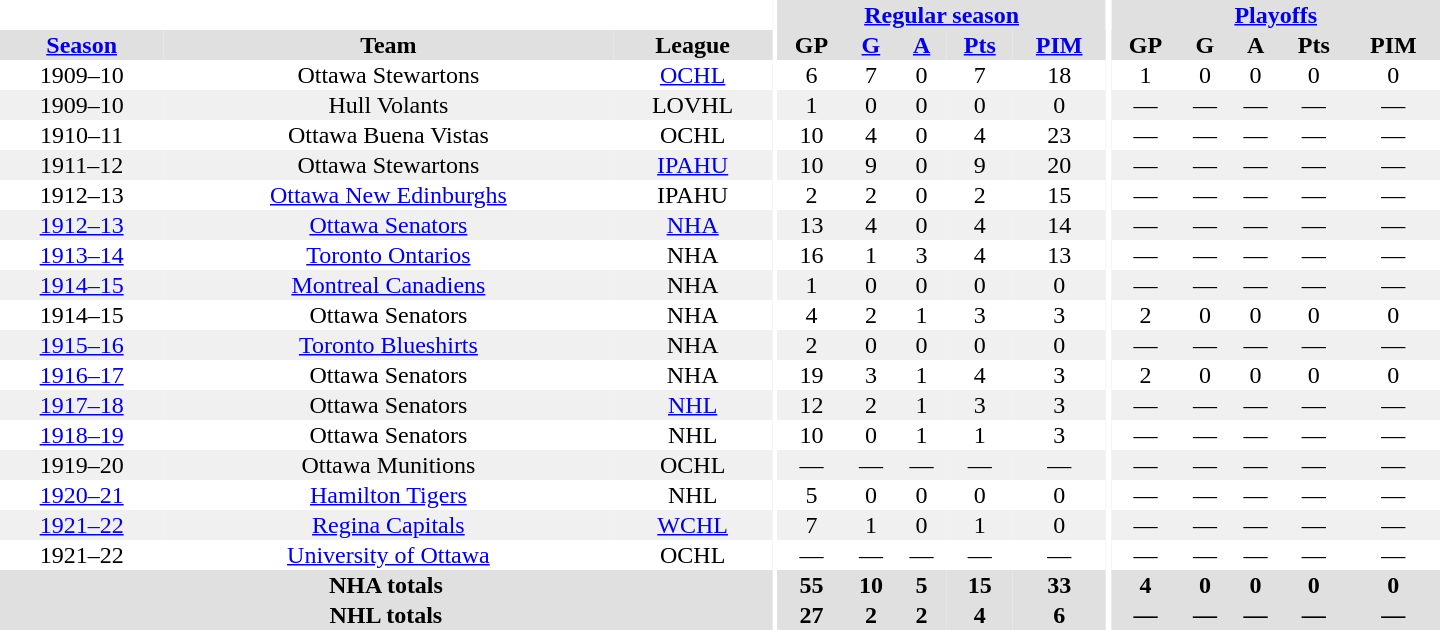<table border="0" cellpadding="1" cellspacing="0" style="text-align:center; width:60em">
<tr bgcolor="#e0e0e0">
<th colspan="3" bgcolor="#ffffff"></th>
<th rowspan="100" bgcolor="#ffffff"></th>
<th colspan="5"><a href='#'>Regular season</a></th>
<th rowspan="100" bgcolor="#ffffff"></th>
<th colspan="5"><a href='#'>Playoffs</a></th>
</tr>
<tr bgcolor="#e0e0e0">
<th><a href='#'>Season</a></th>
<th>Team</th>
<th>League</th>
<th>GP</th>
<th><a href='#'>G</a></th>
<th><a href='#'>A</a></th>
<th><a href='#'>Pts</a></th>
<th><a href='#'>PIM</a></th>
<th>GP</th>
<th>G</th>
<th>A</th>
<th>Pts</th>
<th>PIM</th>
</tr>
<tr>
<td>1909–10</td>
<td>Ottawa Stewartons</td>
<td><a href='#'>OCHL</a></td>
<td>6</td>
<td>7</td>
<td>0</td>
<td>7</td>
<td>18</td>
<td>1</td>
<td>0</td>
<td>0</td>
<td>0</td>
<td>0</td>
</tr>
<tr bgcolor="#f0f0f0">
<td>1909–10</td>
<td>Hull Volants</td>
<td>LOVHL</td>
<td>1</td>
<td>0</td>
<td>0</td>
<td>0</td>
<td>0</td>
<td>—</td>
<td>—</td>
<td>—</td>
<td>—</td>
<td>—</td>
</tr>
<tr>
<td>1910–11</td>
<td>Ottawa Buena Vistas</td>
<td>OCHL</td>
<td>10</td>
<td>4</td>
<td>0</td>
<td>4</td>
<td>23</td>
<td>—</td>
<td>—</td>
<td>—</td>
<td>—</td>
<td>—</td>
</tr>
<tr bgcolor="#f0f0f0">
<td>1911–12</td>
<td>Ottawa Stewartons</td>
<td><a href='#'>IPAHU</a></td>
<td>10</td>
<td>9</td>
<td>0</td>
<td>9</td>
<td>20</td>
<td>—</td>
<td>—</td>
<td>—</td>
<td>—</td>
<td>—</td>
</tr>
<tr>
<td>1912–13</td>
<td><a href='#'>Ottawa New Edinburghs</a></td>
<td>IPAHU</td>
<td>2</td>
<td>2</td>
<td>0</td>
<td>2</td>
<td>15</td>
<td>—</td>
<td>—</td>
<td>—</td>
<td>—</td>
<td>—</td>
</tr>
<tr bgcolor="#f0f0f0">
<td><a href='#'>1912–13</a></td>
<td><a href='#'>Ottawa Senators</a></td>
<td><a href='#'>NHA</a></td>
<td>13</td>
<td>4</td>
<td>0</td>
<td>4</td>
<td>14</td>
<td>—</td>
<td>—</td>
<td>—</td>
<td>—</td>
<td>—</td>
</tr>
<tr>
<td><a href='#'>1913–14</a></td>
<td><a href='#'>Toronto Ontarios</a></td>
<td>NHA</td>
<td>16</td>
<td>1</td>
<td>3</td>
<td>4</td>
<td>13</td>
<td>—</td>
<td>—</td>
<td>—</td>
<td>—</td>
<td>—</td>
</tr>
<tr bgcolor="#f0f0f0">
<td><a href='#'>1914–15</a></td>
<td><a href='#'>Montreal Canadiens</a></td>
<td>NHA</td>
<td>1</td>
<td>0</td>
<td>0</td>
<td>0</td>
<td>0</td>
<td>—</td>
<td>—</td>
<td>—</td>
<td>—</td>
<td>—</td>
</tr>
<tr>
<td>1914–15</td>
<td>Ottawa Senators</td>
<td>NHA</td>
<td>4</td>
<td>2</td>
<td>1</td>
<td>3</td>
<td>3</td>
<td>2</td>
<td>0</td>
<td>0</td>
<td>0</td>
<td>0</td>
</tr>
<tr bgcolor="#f0f0f0">
<td><a href='#'>1915–16</a></td>
<td><a href='#'>Toronto Blueshirts</a></td>
<td>NHA</td>
<td>2</td>
<td>0</td>
<td>0</td>
<td>0</td>
<td>0</td>
<td>—</td>
<td>—</td>
<td>—</td>
<td>—</td>
<td>—</td>
</tr>
<tr>
<td><a href='#'>1916–17</a></td>
<td>Ottawa Senators</td>
<td>NHA</td>
<td>19</td>
<td>3</td>
<td>1</td>
<td>4</td>
<td>3</td>
<td>2</td>
<td>0</td>
<td>0</td>
<td>0</td>
<td>0</td>
</tr>
<tr bgcolor="#f0f0f0">
<td><a href='#'>1917–18</a></td>
<td>Ottawa Senators</td>
<td><a href='#'>NHL</a></td>
<td>12</td>
<td>2</td>
<td>1</td>
<td>3</td>
<td>3</td>
<td>—</td>
<td>—</td>
<td>—</td>
<td>—</td>
<td>—</td>
</tr>
<tr>
<td><a href='#'>1918–19</a></td>
<td>Ottawa Senators</td>
<td>NHL</td>
<td>10</td>
<td>0</td>
<td>1</td>
<td>1</td>
<td>3</td>
<td>—</td>
<td>—</td>
<td>—</td>
<td>—</td>
<td>—</td>
</tr>
<tr bgcolor="#f0f0f0">
<td>1919–20</td>
<td>Ottawa Munitions</td>
<td>OCHL</td>
<td>—</td>
<td>—</td>
<td>—</td>
<td>—</td>
<td>—</td>
<td>—</td>
<td>—</td>
<td>—</td>
<td>—</td>
<td>—</td>
</tr>
<tr>
<td><a href='#'>1920–21</a></td>
<td><a href='#'>Hamilton Tigers</a></td>
<td>NHL</td>
<td>5</td>
<td>0</td>
<td>0</td>
<td>0</td>
<td>0</td>
<td>—</td>
<td>—</td>
<td>—</td>
<td>—</td>
<td>—</td>
</tr>
<tr bgcolor="#f0f0f0">
<td><a href='#'>1921–22</a></td>
<td><a href='#'>Regina Capitals</a></td>
<td><a href='#'>WCHL</a></td>
<td>7</td>
<td>1</td>
<td>0</td>
<td>1</td>
<td>0</td>
<td>—</td>
<td>—</td>
<td>—</td>
<td>—</td>
<td>—</td>
</tr>
<tr>
<td>1921–22</td>
<td><a href='#'>University of Ottawa</a></td>
<td>OCHL</td>
<td>—</td>
<td>—</td>
<td>—</td>
<td>—</td>
<td>—</td>
<td>—</td>
<td>—</td>
<td>—</td>
<td>—</td>
<td>—</td>
</tr>
<tr bgcolor="#e0e0e0">
<th colspan="3">NHA totals</th>
<th>55</th>
<th>10</th>
<th>5</th>
<th>15</th>
<th>33</th>
<th>4</th>
<th>0</th>
<th>0</th>
<th>0</th>
<th>0</th>
</tr>
<tr bgcolor="#e0e0e0">
<th colspan="3">NHL totals</th>
<th>27</th>
<th>2</th>
<th>2</th>
<th>4</th>
<th>6</th>
<th>—</th>
<th>—</th>
<th>—</th>
<th>—</th>
<th>—</th>
</tr>
</table>
